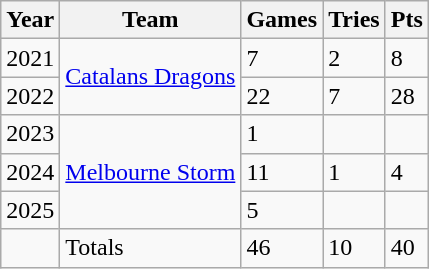<table class="wikitable">
<tr>
<th>Year</th>
<th>Team</th>
<th>Games</th>
<th>Tries</th>
<th>Pts</th>
</tr>
<tr>
<td>2021</td>
<td rowspan="2"> <a href='#'>Catalans Dragons</a></td>
<td>7</td>
<td>2</td>
<td>8</td>
</tr>
<tr>
<td>2022</td>
<td>22</td>
<td>7</td>
<td>28</td>
</tr>
<tr>
<td>2023</td>
<td rowspan="3"> <a href='#'>Melbourne Storm</a></td>
<td>1</td>
<td></td>
<td></td>
</tr>
<tr>
<td>2024</td>
<td>11</td>
<td>1</td>
<td>4</td>
</tr>
<tr>
<td>2025</td>
<td>5</td>
<td></td>
<td></td>
</tr>
<tr>
<td></td>
<td>Totals</td>
<td>46</td>
<td>10</td>
<td>40</td>
</tr>
</table>
